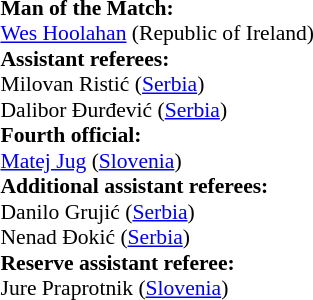<table style="width:100%; font-size:90%;">
<tr>
<td><br><strong>Man of the Match:</strong>
<br><a href='#'>Wes Hoolahan</a> (Republic of Ireland)<br><strong>Assistant referees:</strong>
<br>Milovan Ristić (<a href='#'>Serbia</a>)
<br>Dalibor Đurđević (<a href='#'>Serbia</a>)
<br><strong>Fourth official:</strong>
<br><a href='#'>Matej Jug</a> (<a href='#'>Slovenia</a>)
<br><strong>Additional assistant referees:</strong>
<br>Danilo Grujić (<a href='#'>Serbia</a>)
<br>Nenad Đokić (<a href='#'>Serbia</a>)
<br><strong>Reserve assistant referee:</strong>
<br>Jure Praprotnik (<a href='#'>Slovenia</a>)</td>
</tr>
</table>
